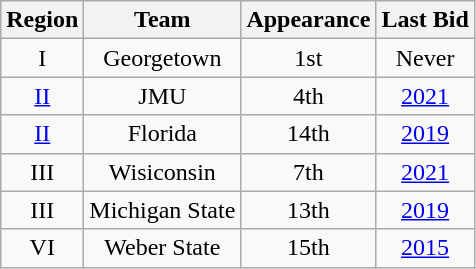<table class="wikitable sortable" style="text-align:center">
<tr>
<th>Region</th>
<th>Team</th>
<th>Appearance</th>
<th>Last Bid</th>
</tr>
<tr>
<td>I</td>
<td>Georgetown</td>
<td>1st</td>
<td>Never</td>
</tr>
<tr>
<td><a href='#'>II</a></td>
<td>JMU</td>
<td>4th</td>
<td><a href='#'>2021</a></td>
</tr>
<tr>
<td><a href='#'>II</a></td>
<td>Florida</td>
<td>14th</td>
<td><a href='#'>2019</a></td>
</tr>
<tr>
<td>III</td>
<td>Wisiconsin</td>
<td>7th</td>
<td><a href='#'>2021</a></td>
</tr>
<tr>
<td>III</td>
<td>Michigan State</td>
<td>13th</td>
<td><a href='#'>2019</a></td>
</tr>
<tr>
<td>VI</td>
<td>Weber State</td>
<td>15th</td>
<td><a href='#'>2015</a></td>
</tr>
</table>
